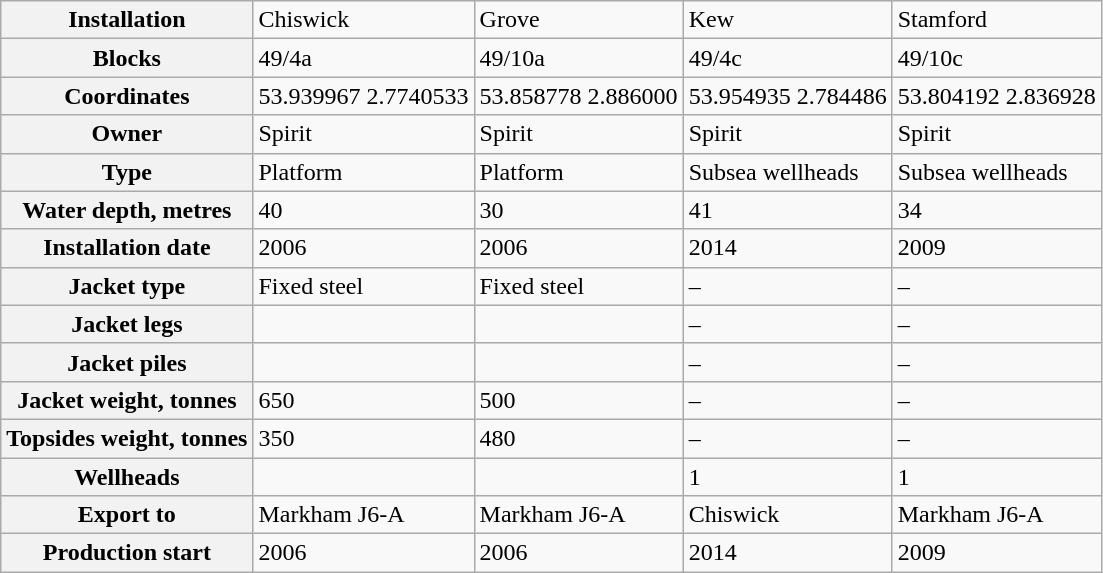<table class="wikitable">
<tr>
<th>Installation</th>
<td>Chiswick</td>
<td>Grove</td>
<td>Kew</td>
<td>Stamford</td>
</tr>
<tr>
<th>Blocks</th>
<td>49/4a</td>
<td>49/10a</td>
<td>49/4c</td>
<td>49/10c</td>
</tr>
<tr>
<th>Coordinates</th>
<td>53.939967  2.7740533</td>
<td>53.858778  2.886000</td>
<td>53.954935  2.784486</td>
<td>53.804192  2.836928</td>
</tr>
<tr>
<th>Owner</th>
<td>Spirit</td>
<td>Spirit</td>
<td>Spirit</td>
<td>Spirit</td>
</tr>
<tr>
<th>Type</th>
<td>Platform</td>
<td>Platform</td>
<td>Subsea  wellheads</td>
<td>Subsea  wellheads</td>
</tr>
<tr>
<th>Water depth,  metres</th>
<td>40</td>
<td>30</td>
<td>41</td>
<td>34</td>
</tr>
<tr>
<th>Installation  date</th>
<td>2006</td>
<td>2006</td>
<td>2014</td>
<td>2009</td>
</tr>
<tr>
<th>Jacket type</th>
<td>Fixed steel</td>
<td>Fixed steel</td>
<td>–</td>
<td>–</td>
</tr>
<tr>
<th>Jacket legs</th>
<td></td>
<td></td>
<td>–</td>
<td>–</td>
</tr>
<tr>
<th>Jacket piles</th>
<td></td>
<td></td>
<td>–</td>
<td>–</td>
</tr>
<tr>
<th>Jacket  weight, tonnes</th>
<td>650</td>
<td>500</td>
<td>–</td>
<td>–</td>
</tr>
<tr>
<th>Topsides  weight, tonnes</th>
<td>350</td>
<td>480</td>
<td>–</td>
<td>–</td>
</tr>
<tr>
<th>Wellheads</th>
<td></td>
<td></td>
<td>1</td>
<td>1</td>
</tr>
<tr>
<th>Export to</th>
<td>Markham J6-A</td>
<td>Markham J6-A</td>
<td>Chiswick</td>
<td>Markham J6-A</td>
</tr>
<tr>
<th>Production  start</th>
<td>2006</td>
<td>2006</td>
<td>2014</td>
<td>2009</td>
</tr>
</table>
